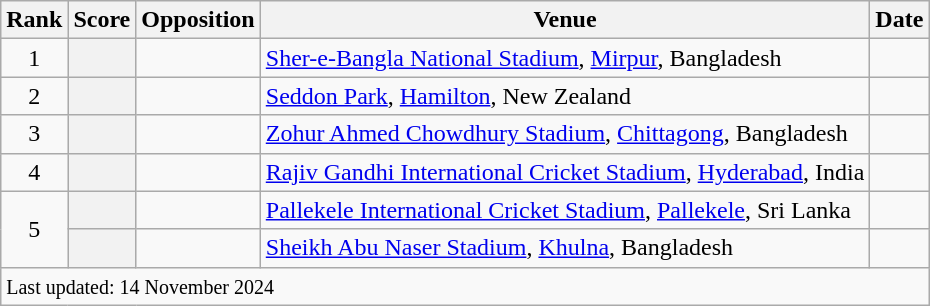<table class="wikitable plainrowheaders sortable">
<tr>
<th scope=col>Rank</th>
<th scope=col>Score</th>
<th scope=col>Opposition</th>
<th scope=col>Venue</th>
<th scope=col>Date</th>
</tr>
<tr>
<td align=center>1</td>
<th scope=row style=text-align:center;></th>
<td></td>
<td><a href='#'>Sher-e-Bangla National Stadium</a>, <a href='#'>Mirpur</a>, Bangladesh</td>
<td></td>
</tr>
<tr>
<td align=center>2</td>
<th scope=row style=text-align:center;></th>
<td></td>
<td><a href='#'>Seddon Park</a>, <a href='#'>Hamilton</a>, New Zealand</td>
<td></td>
</tr>
<tr>
<td align=center>3</td>
<th scope=row style=text-align:center;></th>
<td></td>
<td><a href='#'>Zohur Ahmed Chowdhury Stadium</a>, <a href='#'>Chittagong</a>, Bangladesh</td>
<td></td>
</tr>
<tr>
<td align=center>4</td>
<th scope=row style=text-align:center;></th>
<td></td>
<td><a href='#'>Rajiv Gandhi International Cricket Stadium</a>, <a href='#'>Hyderabad</a>, India</td>
<td></td>
</tr>
<tr>
<td align=center rowspan="2">5</td>
<th scope=row style=text-align:center;></th>
<td></td>
<td><a href='#'>Pallekele International Cricket Stadium</a>, <a href='#'>Pallekele</a>, Sri Lanka</td>
<td></td>
</tr>
<tr>
<th scope=row style=text-align:center;></th>
<td></td>
<td><a href='#'>Sheikh Abu Naser Stadium</a>, <a href='#'>Khulna</a>, Bangladesh</td>
<td></td>
</tr>
<tr class=sortbottom>
<td colspan=5><small>Last updated: 14 November 2024</small></td>
</tr>
</table>
